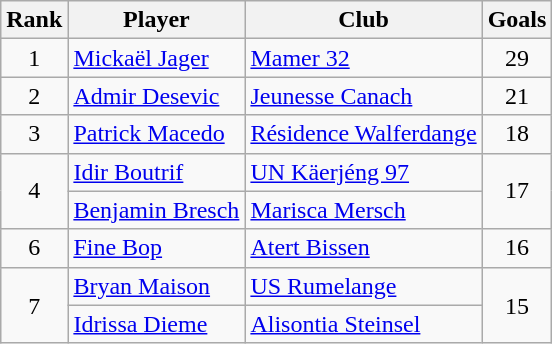<table class="wikitable" style="text-align:center">
<tr>
<th>Rank</th>
<th>Player</th>
<th>Club</th>
<th>Goals</th>
</tr>
<tr>
<td rowspan=1>1</td>
<td align="left"> <a href='#'>Mickaël Jager</a></td>
<td align="left"><a href='#'>Mamer 32</a></td>
<td rowspan=1>29</td>
</tr>
<tr>
<td rowspan=1>2</td>
<td align="left"> <a href='#'>Admir Desevic</a></td>
<td align="left"><a href='#'>Jeunesse Canach</a></td>
<td rowspan=1>21</td>
</tr>
<tr>
<td rowspan=1>3</td>
<td align="left"> <a href='#'>Patrick Macedo</a></td>
<td align="left"><a href='#'>Résidence Walferdange</a></td>
<td rowspan=1>18</td>
</tr>
<tr>
<td rowspan=2>4</td>
<td align="left"> <a href='#'>Idir Boutrif</a></td>
<td align="left"><a href='#'>UN Käerjéng 97</a></td>
<td rowspan=2>17</td>
</tr>
<tr>
<td align="left"> <a href='#'>Benjamin Bresch</a></td>
<td align="left"><a href='#'>Marisca Mersch</a></td>
</tr>
<tr>
<td rowspan=1>6</td>
<td align="left"> <a href='#'>Fine Bop</a></td>
<td align="left"><a href='#'>Atert Bissen</a></td>
<td rowspan=1>16</td>
</tr>
<tr>
<td rowspan=2>7</td>
<td align="left"> <a href='#'>Bryan Maison</a></td>
<td align="left"><a href='#'>US Rumelange</a></td>
<td rowspan=2>15</td>
</tr>
<tr>
<td align="left"> <a href='#'>Idrissa Dieme</a></td>
<td align="left"><a href='#'>Alisontia Steinsel</a></td>
</tr>
</table>
